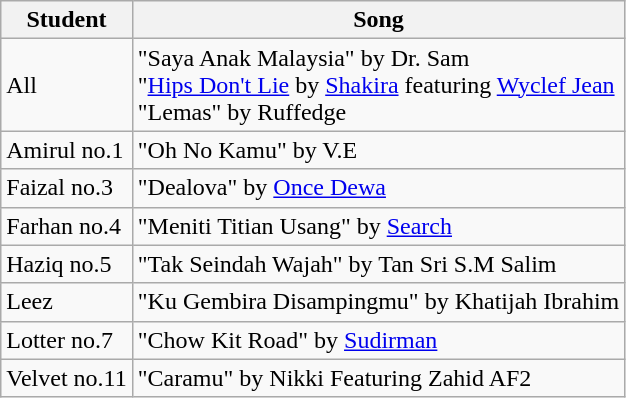<table class="wikitable">
<tr>
<th>Student</th>
<th>Song</th>
</tr>
<tr>
<td>All</td>
<td>"Saya Anak Malaysia" by Dr. Sam <br> "<a href='#'>Hips Don't Lie</a> by <a href='#'>Shakira</a> featuring <a href='#'>Wyclef Jean</a> <br> "Lemas" by Ruffedge</td>
</tr>
<tr>
<td>Amirul no.1</td>
<td>"Oh No Kamu" by V.E</td>
</tr>
<tr>
<td>Faizal no.3</td>
<td>"Dealova" by <a href='#'>Once Dewa</a></td>
</tr>
<tr>
<td>Farhan no.4</td>
<td>"Meniti Titian Usang" by <a href='#'>Search</a></td>
</tr>
<tr>
<td>Haziq no.5</td>
<td>"Tak Seindah Wajah" by Tan Sri S.M Salim</td>
</tr>
<tr>
<td>Leez</td>
<td>"Ku Gembira Disampingmu" by Khatijah Ibrahim</td>
</tr>
<tr>
<td>Lotter no.7</td>
<td>"Chow Kit Road" by <a href='#'>Sudirman</a></td>
</tr>
<tr>
<td>Velvet no.11</td>
<td>"Caramu" by Nikki Featuring Zahid AF2</td>
</tr>
</table>
